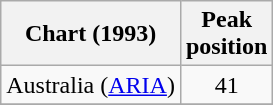<table class="wikitable sortable plainrowheaders" style="text-align:center;">
<tr>
<th scope="col">Chart (1993)</th>
<th scope="col">Peak<br>position</th>
</tr>
<tr>
<td align="left">Australia (<a href='#'>ARIA</a>)</td>
<td>41</td>
</tr>
<tr>
</tr>
</table>
